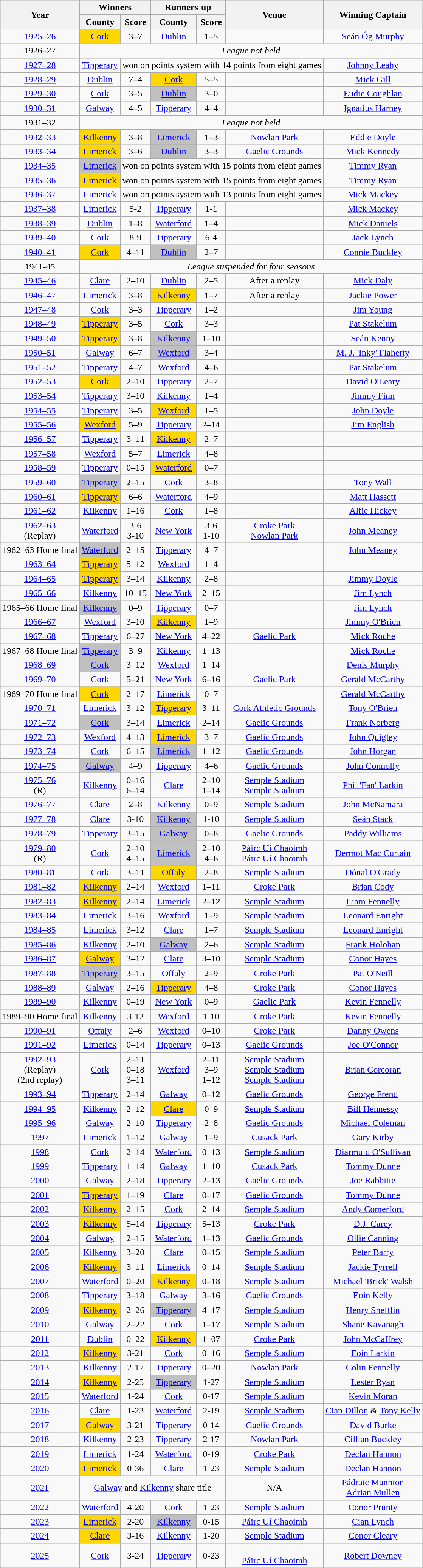<table class="wikitable sortable" style="text-align:center">
<tr>
<th rowspan="2">Year</th>
<th colspan="2">Winners</th>
<th colspan="2">Runners-up</th>
<th rowspan="2">Venue</th>
<th rowspan="2">Winning Captain</th>
</tr>
<tr>
<th>County</th>
<th>Score</th>
<th>County</th>
<th>Score</th>
</tr>
<tr>
<td><a href='#'>1925–26</a></td>
<td style="background-color:#FFD700"><a href='#'>Cork</a></td>
<td>3–7</td>
<td><a href='#'>Dublin</a></td>
<td>1–5</td>
<td></td>
<td><a href='#'>Seán Óg Murphy</a></td>
</tr>
<tr>
<td>1926–27</td>
<td colspan=6><em>League not held</em></td>
</tr>
<tr>
<td><a href='#'>1927–28</a></td>
<td><a href='#'>Tipperary</a></td>
<td colspan=4>won on points system with 14 points from eight games</td>
<td><a href='#'>Johnny Leahy</a></td>
</tr>
<tr>
<td><a href='#'>1928–29</a></td>
<td><a href='#'>Dublin</a></td>
<td>7–4</td>
<td style="background-color:#FFD700"><a href='#'>Cork</a></td>
<td>5–5</td>
<td></td>
<td><a href='#'>Mick Gill</a></td>
</tr>
<tr>
<td><a href='#'>1929–30</a></td>
<td><a href='#'>Cork</a></td>
<td>3–5</td>
<td style="background-color:#C0C0C0"><a href='#'>Dublin</a></td>
<td>3–0</td>
<td></td>
<td><a href='#'>Eudie Coughlan</a></td>
</tr>
<tr>
<td><a href='#'>1930–31</a></td>
<td><a href='#'>Galway</a></td>
<td>4–5</td>
<td><a href='#'>Tipperary</a></td>
<td>4–4</td>
<td></td>
<td><a href='#'>Ignatius Harney</a></td>
</tr>
<tr>
<td>1931–32</td>
<td colspan=6><em>League not held</em></td>
</tr>
<tr>
<td><a href='#'>1932–33</a></td>
<td style="background-color:#FFD700"><a href='#'>Kilkenny</a></td>
<td>3–8</td>
<td style="background-color:#C0C0C0"><a href='#'>Limerick</a></td>
<td>1–3</td>
<td><a href='#'>Nowlan Park</a></td>
<td><a href='#'>Eddie Doyle</a></td>
</tr>
<tr>
<td><a href='#'>1933–34</a></td>
<td style="background-color:#FFD700"><a href='#'>Limerick</a></td>
<td>3–6</td>
<td style="background-color:#C0C0C0"><a href='#'>Dublin</a></td>
<td>3–3</td>
<td><a href='#'>Gaelic Grounds</a></td>
<td><a href='#'>Mick Kennedy</a></td>
</tr>
<tr>
<td><a href='#'>1934–35</a></td>
<td style="background-color:#C0C0C0"><a href='#'>Limerick</a></td>
<td colspan=4>won on points system with 15 points from eight games</td>
<td><a href='#'>Timmy Ryan</a></td>
</tr>
<tr>
<td><a href='#'>1935–36</a></td>
<td style="background-color:#FFD700"><a href='#'>Limerick</a></td>
<td colspan=4>won on points system with 15 points from eight games</td>
<td><a href='#'>Timmy Ryan</a></td>
</tr>
<tr>
<td><a href='#'>1936–37</a></td>
<td><a href='#'>Limerick</a></td>
<td colspan=4>won on points system with 13 points from eight games</td>
<td><a href='#'>Mick Mackey</a></td>
</tr>
<tr>
<td><a href='#'>1937–38</a></td>
<td><a href='#'>Limerick</a></td>
<td>5-2</td>
<td><a href='#'>Tipperary</a></td>
<td>1-1</td>
<td></td>
<td><a href='#'>Mick Mackey</a></td>
</tr>
<tr>
<td><a href='#'>1938–39</a></td>
<td><a href='#'>Dublin</a></td>
<td>1–8</td>
<td><a href='#'>Waterford</a></td>
<td>1–4</td>
<td></td>
<td><a href='#'>Mick Daniels</a></td>
</tr>
<tr>
<td><a href='#'>1939–40</a></td>
<td><a href='#'>Cork</a></td>
<td>8-9</td>
<td><a href='#'>Tipperary</a></td>
<td>6-4</td>
<td></td>
<td><a href='#'>Jack Lynch</a></td>
</tr>
<tr>
<td><a href='#'>1940–41</a></td>
<td style="background-color:#FFD700"><a href='#'>Cork</a></td>
<td>4–11</td>
<td style="background-color:#C0C0C0"><a href='#'>Dublin</a></td>
<td>2–7</td>
<td></td>
<td><a href='#'>Connie Buckley</a></td>
</tr>
<tr>
<td>1941-45</td>
<td colspan=6><em>League suspended for four seasons</em></td>
</tr>
<tr>
<td><a href='#'>1945–46</a></td>
<td><a href='#'>Clare</a></td>
<td>2–10</td>
<td><a href='#'>Dublin</a></td>
<td>2–5</td>
<td>After a replay</td>
<td><a href='#'>Mick Daly</a></td>
</tr>
<tr>
<td><a href='#'>1946–47</a></td>
<td><a href='#'>Limerick</a></td>
<td>3–8</td>
<td style="background-color:#FFD700"><a href='#'>Kilkenny</a></td>
<td>1–7</td>
<td>After a replay</td>
<td><a href='#'>Jackie Power</a></td>
</tr>
<tr>
<td><a href='#'>1947–48</a></td>
<td><a href='#'>Cork</a></td>
<td>3–3</td>
<td><a href='#'>Tipperary</a></td>
<td>1–2</td>
<td></td>
<td><a href='#'>Jim Young</a></td>
</tr>
<tr>
<td><a href='#'>1948–49</a></td>
<td style="background-color:#FFD700"><a href='#'>Tipperary</a></td>
<td>3–5</td>
<td><a href='#'>Cork</a></td>
<td>3–3</td>
<td></td>
<td><a href='#'>Pat Stakelum</a></td>
</tr>
<tr>
<td><a href='#'>1949–50</a></td>
<td style="background-color:#FFD700"><a href='#'>Tipperary</a></td>
<td>3–8</td>
<td style="background-color:#C0C0C0"><a href='#'>Kilkenny</a></td>
<td>1–10</td>
<td></td>
<td><a href='#'>Seán Kenny</a></td>
</tr>
<tr>
<td><a href='#'>1950–51</a></td>
<td><a href='#'>Galway</a></td>
<td>6–7</td>
<td style="background-color:#C0C0C0"><a href='#'>Wexford</a></td>
<td>3–4</td>
<td></td>
<td><a href='#'>M. J. 'Inky' Flaherty</a></td>
</tr>
<tr>
<td><a href='#'>1951–52</a></td>
<td><a href='#'>Tipperary</a></td>
<td>4–7</td>
<td><a href='#'>Wexford</a></td>
<td>4–6</td>
<td></td>
<td><a href='#'>Pat Stakelum</a></td>
</tr>
<tr>
<td><a href='#'>1952–53</a></td>
<td style="background-color:#FFD700"><a href='#'>Cork</a></td>
<td>2–10</td>
<td><a href='#'>Tipperary</a></td>
<td>2–7</td>
<td></td>
<td><a href='#'>David O'Leary</a></td>
</tr>
<tr>
<td><a href='#'>1953–54</a></td>
<td><a href='#'>Tipperary</a></td>
<td>3–10</td>
<td><a href='#'>Kilkenny</a></td>
<td>1–4</td>
<td></td>
<td><a href='#'>Jimmy Finn</a></td>
</tr>
<tr>
<td><a href='#'>1954–55</a></td>
<td><a href='#'>Tipperary</a></td>
<td>3–5</td>
<td style="background-color:#FFD700"><a href='#'>Wexford</a></td>
<td>1–5</td>
<td></td>
<td><a href='#'>John Doyle</a></td>
</tr>
<tr>
<td><a href='#'>1955–56</a></td>
<td style="background-color:#FFD700"><a href='#'>Wexford</a></td>
<td>5–9</td>
<td><a href='#'>Tipperary</a></td>
<td>2–14</td>
<td></td>
<td><a href='#'>Jim English</a></td>
</tr>
<tr>
<td><a href='#'>1956–57</a></td>
<td><a href='#'>Tipperary</a></td>
<td>3–11</td>
<td style="background-color:#FFD700"><a href='#'>Kilkenny</a></td>
<td>2–7</td>
<td></td>
<td></td>
</tr>
<tr>
<td><a href='#'>1957–58</a></td>
<td><a href='#'>Wexford</a></td>
<td>5–7</td>
<td><a href='#'>Limerick</a></td>
<td>4–8</td>
<td></td>
<td></td>
</tr>
<tr>
<td><a href='#'>1958–59</a></td>
<td><a href='#'>Tipperary</a></td>
<td>0–15</td>
<td style="background-color:#FFD700"><a href='#'>Waterford</a></td>
<td>0–7</td>
<td></td>
<td></td>
</tr>
<tr>
<td><a href='#'>1959–60</a></td>
<td style="background-color:#C0C0C0"><a href='#'>Tipperary</a></td>
<td>2–15</td>
<td><a href='#'>Cork</a></td>
<td>3–8</td>
<td></td>
<td><a href='#'>Tony Wall</a></td>
</tr>
<tr>
<td><a href='#'>1960–61</a></td>
<td style="background-color:#FFD700"><a href='#'>Tipperary</a></td>
<td>6–6</td>
<td><a href='#'>Waterford</a></td>
<td>4–9</td>
<td></td>
<td><a href='#'>Matt Hassett</a></td>
</tr>
<tr>
<td><a href='#'>1961–62</a></td>
<td><a href='#'>Kilkenny</a></td>
<td>1–16</td>
<td><a href='#'>Cork</a></td>
<td>1–8</td>
<td></td>
<td><a href='#'>Alfie Hickey</a></td>
</tr>
<tr>
<td><a href='#'>1962–63</a><br>(Replay)</td>
<td><a href='#'>Waterford</a></td>
<td>3-6 <br>3-10</td>
<td><a href='#'>New York</a></td>
<td>3-6<br>1-10</td>
<td><a href='#'>Croke Park</a><br><a href='#'>Nowlan Park</a></td>
<td><a href='#'>John Meaney</a></td>
</tr>
<tr>
<td>1962–63 Home final</td>
<td style="background-color:#C0C0C0"><a href='#'>Waterford</a></td>
<td>2–15</td>
<td><a href='#'>Tipperary</a></td>
<td>4–7</td>
<td></td>
<td><a href='#'>John Meaney</a></td>
</tr>
<tr>
<td><a href='#'>1963–64</a></td>
<td style="background-color:#FFD700"><a href='#'>Tipperary</a></td>
<td>5–12</td>
<td><a href='#'>Wexford</a></td>
<td>1–4</td>
<td></td>
<td></td>
</tr>
<tr>
<td><a href='#'>1964–65</a></td>
<td style="background-color:#FFD700"><a href='#'>Tipperary</a></td>
<td>3–14</td>
<td><a href='#'>Kilkenny</a></td>
<td>2–8</td>
<td></td>
<td><a href='#'>Jimmy Doyle</a></td>
</tr>
<tr>
<td><a href='#'>1965–66</a></td>
<td><a href='#'>Kilkenny</a></td>
<td>10–15</td>
<td><a href='#'>New York</a></td>
<td>2–15</td>
<td></td>
<td><a href='#'>Jim Lynch</a></td>
</tr>
<tr>
<td>1965–66 Home final</td>
<td style="background-color:#C0C0C0"><a href='#'>Kilkenny</a></td>
<td>0–9</td>
<td><a href='#'>Tipperary</a></td>
<td>0–7</td>
<td></td>
<td><a href='#'>Jim Lynch</a></td>
</tr>
<tr>
<td><a href='#'>1966–67</a></td>
<td><a href='#'>Wexford</a></td>
<td>3–10</td>
<td style="background-color:#FFD700"><a href='#'>Kilkenny</a></td>
<td>1–9</td>
<td></td>
<td><a href='#'>Jimmy O'Brien</a></td>
</tr>
<tr>
<td><a href='#'>1967–68</a></td>
<td><a href='#'>Tipperary</a></td>
<td>6–27</td>
<td><a href='#'>New York</a></td>
<td>4–22</td>
<td><a href='#'>Gaelic Park</a></td>
<td><a href='#'>Mick Roche</a></td>
</tr>
<tr>
<td>1967–68 Home final</td>
<td style="background-color:#C0C0C0"><a href='#'>Tipperary</a></td>
<td>3–9</td>
<td><a href='#'>Kilkenny</a></td>
<td>1–13</td>
<td></td>
<td><a href='#'>Mick Roche</a></td>
</tr>
<tr>
<td><a href='#'>1968–69</a></td>
<td style="background-color:#C0C0C0"><a href='#'>Cork</a></td>
<td>3–12</td>
<td><a href='#'>Wexford</a></td>
<td>1–14</td>
<td></td>
<td><a href='#'>Denis Murphy</a></td>
</tr>
<tr>
<td><a href='#'>1969–70</a></td>
<td><a href='#'>Cork</a></td>
<td>5–21</td>
<td><a href='#'>New York</a></td>
<td>6–16</td>
<td><a href='#'>Gaelic Park</a></td>
<td><a href='#'>Gerald McCarthy</a></td>
</tr>
<tr>
<td>1969–70 Home final</td>
<td style="background-color:#FFD700"><a href='#'>Cork</a></td>
<td>2–17</td>
<td><a href='#'>Limerick</a></td>
<td>0–7</td>
<td></td>
<td><a href='#'>Gerald McCarthy</a></td>
</tr>
<tr>
<td><a href='#'>1970–71</a></td>
<td><a href='#'>Limerick</a></td>
<td>3–12</td>
<td style="background-color:#FFD700"><a href='#'>Tipperary</a></td>
<td>3–11</td>
<td><a href='#'>Cork Athletic Grounds</a></td>
<td><a href='#'>Tony O'Brien</a></td>
</tr>
<tr>
<td><a href='#'>1971–72</a></td>
<td style="background-color:#C0C0C0"><a href='#'>Cork</a></td>
<td>3–14</td>
<td><a href='#'>Limerick</a></td>
<td>2–14</td>
<td><a href='#'>Gaelic Grounds</a></td>
<td><a href='#'>Frank Norberg</a></td>
</tr>
<tr>
<td><a href='#'>1972–73</a></td>
<td><a href='#'>Wexford</a></td>
<td>4–13</td>
<td style="background-color:#FFD700"><a href='#'>Limerick</a></td>
<td>3–7</td>
<td><a href='#'>Gaelic Grounds</a></td>
<td><a href='#'>John Quigley</a></td>
</tr>
<tr>
<td><a href='#'>1973–74</a></td>
<td><a href='#'>Cork</a></td>
<td>6–15</td>
<td style="background-color:#C0C0C0"><a href='#'>Limerick</a></td>
<td>1–12</td>
<td><a href='#'>Gaelic Grounds</a></td>
<td><a href='#'>John Horgan</a></td>
</tr>
<tr>
<td><a href='#'>1974–75</a></td>
<td style="background-color:#C0C0C0"><a href='#'>Galway</a></td>
<td>4–9</td>
<td><a href='#'>Tipperary</a></td>
<td>4–6</td>
<td><a href='#'>Gaelic Grounds</a></td>
<td><a href='#'>John Connolly</a></td>
</tr>
<tr>
<td><a href='#'>1975–76</a><br>(R)</td>
<td><a href='#'>Kilkenny</a></td>
<td>0–16<br>6–14</td>
<td><a href='#'>Clare</a></td>
<td>2–10<br>1–14</td>
<td><a href='#'>Semple Stadium</a><br><a href='#'>Semple Stadium</a></td>
<td><a href='#'>Phil 'Fan' Larkin</a></td>
</tr>
<tr>
<td><a href='#'>1976–77</a></td>
<td><a href='#'>Clare</a></td>
<td>2–8</td>
<td><a href='#'>Kilkenny</a></td>
<td>0–9</td>
<td><a href='#'>Semple Stadium</a></td>
<td><a href='#'>John McNamara</a></td>
</tr>
<tr>
<td><a href='#'>1977–78</a></td>
<td><a href='#'>Clare</a></td>
<td>3-10</td>
<td style="background-color:#C0C0C0"><a href='#'>Kilkenny</a></td>
<td>1-10</td>
<td><a href='#'>Semple Stadium</a></td>
<td><a href='#'>Seán Stack</a></td>
</tr>
<tr>
<td><a href='#'>1978–79</a></td>
<td><a href='#'>Tipperary</a></td>
<td>3–15</td>
<td style="background-color:#C0C0C0"><a href='#'>Galway</a></td>
<td>0–8</td>
<td><a href='#'>Gaelic Grounds</a></td>
<td><a href='#'>Paddy Williams</a></td>
</tr>
<tr>
<td><a href='#'>1979–80</a><br>(R)</td>
<td><a href='#'>Cork</a></td>
<td>2–10<br>4–15</td>
<td style="background-color:#C0C0C0"><a href='#'>Limerick</a></td>
<td>2–10<br>4–6</td>
<td><a href='#'>Páirc Uí Chaoimh</a><br><a href='#'>Páirc Uí Chaoimh</a></td>
<td><a href='#'>Dermot Mac Curtain</a></td>
</tr>
<tr>
<td><a href='#'>1980–81</a></td>
<td><a href='#'>Cork</a></td>
<td>3–11</td>
<td style="background-color:#FFD700"><a href='#'>Offaly</a></td>
<td>2–8</td>
<td><a href='#'>Semple Stadium</a></td>
<td><a href='#'>Dónal O'Grady</a></td>
</tr>
<tr>
<td><a href='#'>1981–82</a></td>
<td style="background-color:#FFD700"><a href='#'>Kilkenny</a></td>
<td>2–14</td>
<td><a href='#'>Wexford</a></td>
<td>1–11</td>
<td><a href='#'>Croke Park</a></td>
<td><a href='#'>Brian Cody</a></td>
</tr>
<tr>
<td><a href='#'>1982–83</a></td>
<td style="background-color:#FFD700"><a href='#'>Kilkenny</a></td>
<td>2–14</td>
<td><a href='#'>Limerick</a></td>
<td>2–12</td>
<td><a href='#'>Semple Stadium</a></td>
<td><a href='#'>Liam Fennelly</a></td>
</tr>
<tr>
<td><a href='#'>1983–84</a></td>
<td><a href='#'>Limerick</a></td>
<td>3–16</td>
<td><a href='#'>Wexford</a></td>
<td>1–9</td>
<td><a href='#'>Semple Stadium</a></td>
<td><a href='#'>Leonard Enright</a></td>
</tr>
<tr>
<td><a href='#'>1984–85</a></td>
<td><a href='#'>Limerick</a></td>
<td>3–12</td>
<td><a href='#'>Clare</a></td>
<td>1–7</td>
<td><a href='#'>Semple Stadium</a></td>
<td><a href='#'>Leonard Enright</a></td>
</tr>
<tr>
<td><a href='#'>1985–86</a></td>
<td><a href='#'>Kilkenny</a></td>
<td>2–10</td>
<td style="background-color:#C0C0C0"><a href='#'>Galway</a></td>
<td>2–6</td>
<td><a href='#'>Semple Stadium</a></td>
<td><a href='#'>Frank Holohan</a></td>
</tr>
<tr>
<td><a href='#'>1986–87</a></td>
<td style="background-color:#FFD700"><a href='#'>Galway</a></td>
<td>3–12</td>
<td><a href='#'>Clare</a></td>
<td>3–10</td>
<td><a href='#'>Semple Stadium</a></td>
<td><a href='#'>Conor Hayes</a></td>
</tr>
<tr>
<td><a href='#'>1987–88</a></td>
<td style="background-color:#C0C0C0"><a href='#'>Tipperary</a></td>
<td>3–15</td>
<td><a href='#'>Offaly</a></td>
<td>2–9</td>
<td><a href='#'>Croke Park</a></td>
<td><a href='#'>Pat O'Neill</a></td>
</tr>
<tr>
<td><a href='#'>1988–89</a></td>
<td><a href='#'>Galway</a></td>
<td>2–16</td>
<td style="background-color:#FFD700"><a href='#'>Tipperary</a></td>
<td>4–8</td>
<td><a href='#'>Croke Park</a></td>
<td><a href='#'>Conor Hayes</a></td>
</tr>
<tr>
<td><a href='#'>1989–90</a></td>
<td><a href='#'>Kilkenny</a></td>
<td>0–19</td>
<td><a href='#'>New York</a></td>
<td>0–9</td>
<td><a href='#'>Gaelic Park</a></td>
<td><a href='#'>Kevin Fennelly</a></td>
</tr>
<tr>
<td>1989–90 Home final</td>
<td><a href='#'>Kilkenny</a></td>
<td>3-12</td>
<td><a href='#'>Wexford</a></td>
<td>1-10</td>
<td><a href='#'>Croke Park</a></td>
<td><a href='#'>Kevin Fennelly</a></td>
</tr>
<tr>
<td><a href='#'>1990–91</a></td>
<td><a href='#'>Offaly</a></td>
<td>2–6</td>
<td><a href='#'>Wexford</a></td>
<td>0–10</td>
<td><a href='#'>Croke Park</a></td>
<td><a href='#'>Danny Owens</a></td>
</tr>
<tr>
<td><a href='#'>1991–92</a></td>
<td><a href='#'>Limerick</a></td>
<td>0–14</td>
<td><a href='#'>Tipperary</a></td>
<td>0–13</td>
<td><a href='#'>Gaelic Grounds</a></td>
<td><a href='#'>Joe O'Connor</a></td>
</tr>
<tr>
<td><a href='#'>1992–93</a><br>(Replay)<br>(2nd replay)</td>
<td><a href='#'>Cork</a></td>
<td>2–11 <br>0–18<br>3–11</td>
<td><a href='#'>Wexford</a></td>
<td>2–11<br>3–9<br>1–12</td>
<td><a href='#'>Semple Stadium</a><br><a href='#'>Semple Stadium</a><br><a href='#'>Semple Stadium</a></td>
<td><a href='#'>Brian Corcoran</a></td>
</tr>
<tr>
<td><a href='#'>1993–94</a></td>
<td><a href='#'>Tipperary</a></td>
<td>2–14</td>
<td><a href='#'>Galway</a></td>
<td>0–12</td>
<td><a href='#'>Gaelic Grounds</a></td>
<td><a href='#'>George Frend</a></td>
</tr>
<tr>
<td><a href='#'>1994–95</a></td>
<td><a href='#'>Kilkenny</a></td>
<td>2–12</td>
<td style="background-color:#FFD700"><a href='#'>Clare</a></td>
<td>0–9</td>
<td><a href='#'>Semple Stadium</a></td>
<td><a href='#'>Bill Hennessy</a></td>
</tr>
<tr>
<td><a href='#'>1995–96</a></td>
<td><a href='#'>Galway</a></td>
<td>2–10</td>
<td><a href='#'>Tipperary</a></td>
<td>2–8</td>
<td><a href='#'>Gaelic Grounds</a></td>
<td><a href='#'>Michael Coleman</a></td>
</tr>
<tr>
<td><a href='#'>1997</a></td>
<td><a href='#'>Limerick</a></td>
<td>1–12</td>
<td><a href='#'>Galway</a></td>
<td>1–9</td>
<td><a href='#'>Cusack Park</a></td>
<td><a href='#'>Gary Kirby</a></td>
</tr>
<tr>
<td><a href='#'>1998</a></td>
<td><a href='#'>Cork</a></td>
<td>2–14</td>
<td><a href='#'>Waterford</a></td>
<td>0–13</td>
<td><a href='#'>Semple Stadium</a></td>
<td><a href='#'>Diarmuid O'Sullivan</a></td>
</tr>
<tr>
<td><a href='#'>1999</a></td>
<td><a href='#'>Tipperary</a></td>
<td>1–14</td>
<td><a href='#'>Galway</a></td>
<td>1–10</td>
<td><a href='#'>Cusack Park</a></td>
<td><a href='#'>Tommy Dunne</a></td>
</tr>
<tr>
<td><a href='#'>2000</a></td>
<td><a href='#'>Galway</a></td>
<td>2–18</td>
<td><a href='#'>Tipperary</a></td>
<td>2–13</td>
<td><a href='#'>Gaelic Grounds</a></td>
<td><a href='#'>Joe Rabbitte</a></td>
</tr>
<tr>
<td><a href='#'>2001</a></td>
<td style="background-color:#FFD700"><a href='#'>Tipperary</a></td>
<td>1–19</td>
<td><a href='#'>Clare</a></td>
<td>0–17</td>
<td><a href='#'>Gaelic Grounds</a></td>
<td><a href='#'>Tommy Dunne</a></td>
</tr>
<tr>
<td><a href='#'>2002</a></td>
<td style="background-color:#FFD700"><a href='#'>Kilkenny</a></td>
<td>2–15</td>
<td><a href='#'>Cork</a></td>
<td>2–14</td>
<td><a href='#'>Semple Stadium</a></td>
<td><a href='#'>Andy Comerford</a></td>
</tr>
<tr>
<td><a href='#'>2003</a></td>
<td style="background-color:#FFD700"><a href='#'>Kilkenny</a></td>
<td>5–14</td>
<td><a href='#'>Tipperary</a></td>
<td>5–13</td>
<td><a href='#'>Croke Park</a></td>
<td><a href='#'>D.J. Carey</a></td>
</tr>
<tr>
<td><a href='#'>2004</a></td>
<td><a href='#'>Galway</a></td>
<td>2–15</td>
<td><a href='#'>Waterford</a></td>
<td>1–13</td>
<td><a href='#'>Gaelic Grounds</a></td>
<td><a href='#'>Ollie Canning</a></td>
</tr>
<tr>
<td><a href='#'>2005</a></td>
<td><a href='#'>Kilkenny</a></td>
<td>3–20</td>
<td><a href='#'>Clare</a></td>
<td>0–15</td>
<td><a href='#'>Semple Stadium</a></td>
<td><a href='#'>Peter Barry</a></td>
</tr>
<tr>
<td><a href='#'>2006</a></td>
<td style="background-color:#FFD700"><a href='#'>Kilkenny</a></td>
<td>3–11</td>
<td><a href='#'>Limerick</a></td>
<td>0–14</td>
<td><a href='#'>Semple Stadium</a></td>
<td><a href='#'>Jackie Tyrrell</a></td>
</tr>
<tr>
<td><a href='#'>2007</a></td>
<td><a href='#'>Waterford</a></td>
<td>0–20</td>
<td style="background-color:#FFD700"><a href='#'>Kilkenny</a></td>
<td>0–18</td>
<td><a href='#'>Semple Stadium</a></td>
<td><a href='#'>Michael 'Brick' Walsh</a></td>
</tr>
<tr>
<td><a href='#'>2008</a></td>
<td><a href='#'>Tipperary</a></td>
<td>3–18</td>
<td><a href='#'>Galway</a></td>
<td>3–16</td>
<td><a href='#'>Gaelic Grounds</a></td>
<td><a href='#'>Eoin Kelly</a></td>
</tr>
<tr>
<td><a href='#'>2009</a></td>
<td style="background-color:#FFD700"><a href='#'>Kilkenny</a></td>
<td>2–26</td>
<td style="background-color:#C0C0C0"><a href='#'>Tipperary</a></td>
<td>4–17</td>
<td><a href='#'>Semple Stadium</a></td>
<td><a href='#'>Henry Shefflin</a></td>
</tr>
<tr>
<td><a href='#'>2010</a></td>
<td><a href='#'>Galway</a></td>
<td>2–22</td>
<td><a href='#'>Cork</a></td>
<td>1–17</td>
<td><a href='#'>Semple Stadium</a></td>
<td><a href='#'>Shane Kavanagh</a></td>
</tr>
<tr>
<td><a href='#'>2011</a></td>
<td><a href='#'>Dublin</a></td>
<td>0–22</td>
<td style="background-color:#FFD700"><a href='#'>Kilkenny</a></td>
<td>1–07</td>
<td><a href='#'>Croke Park</a></td>
<td><a href='#'>John McCaffrey</a></td>
</tr>
<tr>
<td><a href='#'>2012</a></td>
<td style="background-color:#FFD700"><a href='#'>Kilkenny</a></td>
<td>3-21</td>
<td><a href='#'>Cork</a></td>
<td>0–16</td>
<td><a href='#'>Semple Stadium</a></td>
<td><a href='#'>Eoin Larkin</a></td>
</tr>
<tr>
<td><a href='#'>2013</a></td>
<td><a href='#'>Kilkenny</a></td>
<td>2-17</td>
<td><a href='#'>Tipperary</a></td>
<td>0–20</td>
<td><a href='#'>Nowlan Park</a></td>
<td><a href='#'>Colin Fennelly</a></td>
</tr>
<tr>
<td><a href='#'>2014</a></td>
<td style="background-color:#FFD700"><a href='#'>Kilkenny</a></td>
<td>2-25</td>
<td style="background-color:#C0C0C0"><a href='#'>Tipperary</a></td>
<td>1-27</td>
<td><a href='#'>Semple Stadium</a></td>
<td><a href='#'>Lester Ryan</a></td>
</tr>
<tr>
<td><a href='#'>2015</a></td>
<td><a href='#'>Waterford</a></td>
<td>1-24</td>
<td><a href='#'>Cork</a></td>
<td>0-17</td>
<td><a href='#'>Semple Stadium</a></td>
<td><a href='#'>Kevin Moran</a></td>
</tr>
<tr>
<td><a href='#'>2016</a></td>
<td><a href='#'>Clare</a></td>
<td>1-23</td>
<td><a href='#'>Waterford</a></td>
<td>2-19</td>
<td><a href='#'>Semple Stadium</a></td>
<td><a href='#'>Cian Dillon</a> & <a href='#'>Tony Kelly</a></td>
</tr>
<tr>
<td><a href='#'>2017</a></td>
<td style="background-color:#FFD700"><a href='#'>Galway</a></td>
<td>3-21</td>
<td><a href='#'>Tipperary</a></td>
<td>0-14</td>
<td><a href='#'>Gaelic Grounds</a></td>
<td><a href='#'>David Burke</a></td>
</tr>
<tr>
<td><a href='#'>2018</a></td>
<td><a href='#'>Kilkenny</a></td>
<td>2-23</td>
<td><a href='#'>Tipperary</a></td>
<td>2-17</td>
<td><a href='#'>Nowlan Park</a></td>
<td><a href='#'>Cillian Buckley</a></td>
</tr>
<tr>
<td><a href='#'>2019</a></td>
<td><a href='#'>Limerick</a></td>
<td>1-24</td>
<td><a href='#'>Waterford</a></td>
<td>0-19</td>
<td><a href='#'>Croke Park</a></td>
<td><a href='#'>Declan Hannon</a></td>
</tr>
<tr>
<td><a href='#'>2020</a></td>
<td style="background-color:#FFD700"><a href='#'>Limerick</a></td>
<td>0-36</td>
<td><a href='#'>Clare</a></td>
<td>1-23</td>
<td><a href='#'>Semple Stadium</a></td>
<td><a href='#'>Declan Hannon</a></td>
</tr>
<tr>
<td><a href='#'>2021</a></td>
<td colspan="4"><a href='#'>Galway</a> and <a href='#'>Kilkenny</a> share title</td>
<td>N/A</td>
<td><a href='#'>Pádraic Mannion</a><br><a href='#'>Adrian Mullen</a></td>
</tr>
<tr>
<td><a href='#'>2022</a></td>
<td><a href='#'>Waterford</a></td>
<td>4-20</td>
<td><a href='#'>Cork</a></td>
<td>1-23</td>
<td><a href='#'>Semple Stadium</a></td>
<td><a href='#'>Conor Prunty</a></td>
</tr>
<tr>
<td><a href='#'>2023</a></td>
<td style="background-color:#FFD700"><a href='#'>Limerick</a></td>
<td>2-20</td>
<td style="background-color:#C0C0C0"><a href='#'>Kilkenny</a></td>
<td>0-15</td>
<td><a href='#'>Páirc Uí Chaoimh</a></td>
<td><a href='#'>Cian Lynch</a></td>
</tr>
<tr>
<td><a href='#'>2024</a></td>
<td style="background-color:#FFD700"><a href='#'>Clare</a></td>
<td>3-16</td>
<td><a href='#'>Kilkenny</a></td>
<td>1-20</td>
<td><a href='#'>Semple Stadium</a></td>
<td><a href='#'>Conor Cleary</a></td>
</tr>
<tr>
<td><a href='#'>2025</a></td>
<td><a href='#'>Cork</a></td>
<td>3-24</td>
<td><a href='#'>Tipperary</a></td>
<td>0-23</td>
<td><br><a href='#'>Páirc Uí Chaoimh</a></td>
<td><a href='#'>Robert Downey</a></td>
</tr>
</table>
